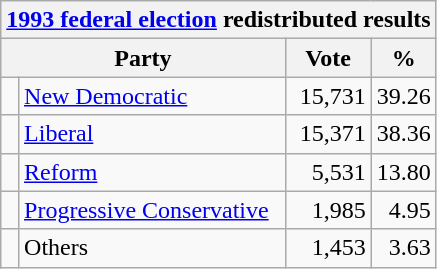<table class="wikitable">
<tr>
<th colspan="4"><a href='#'>1993 federal election</a> redistributed results</th>
</tr>
<tr>
<th bgcolor="#DDDDFF" width="130px" colspan="2">Party</th>
<th bgcolor="#DDDDFF" width="50px">Vote</th>
<th bgcolor="#DDDDFF" width="30px">%</th>
</tr>
<tr>
<td> </td>
<td><a href='#'>New Democratic</a></td>
<td align=right>15,731</td>
<td align=right>39.26</td>
</tr>
<tr>
<td> </td>
<td><a href='#'>Liberal</a></td>
<td align=right>15,371</td>
<td align=right>38.36</td>
</tr>
<tr>
<td> </td>
<td><a href='#'>Reform</a></td>
<td align=right>5,531</td>
<td align=right>13.80</td>
</tr>
<tr>
<td> </td>
<td><a href='#'>Progressive Conservative</a></td>
<td align=right>1,985</td>
<td align=right>4.95</td>
</tr>
<tr>
<td> </td>
<td>Others</td>
<td align=right>1,453</td>
<td align=right>3.63</td>
</tr>
</table>
